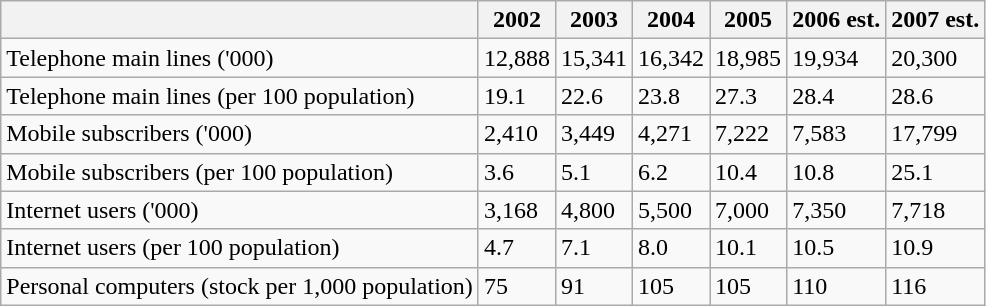<table class="wikitable">
<tr>
<th></th>
<th>2002</th>
<th>2003</th>
<th>2004</th>
<th>2005</th>
<th>2006 est.</th>
<th>2007 est.</th>
</tr>
<tr>
<td>Telephone main lines ('000)</td>
<td>12,888</td>
<td>15,341</td>
<td>16,342</td>
<td>18,985</td>
<td>19,934</td>
<td>20,300</td>
</tr>
<tr>
<td>Telephone main lines (per 100 population)</td>
<td>19.1</td>
<td>22.6</td>
<td>23.8</td>
<td>27.3</td>
<td>28.4</td>
<td>28.6</td>
</tr>
<tr>
<td>Mobile subscribers ('000)</td>
<td>2,410</td>
<td>3,449</td>
<td>4,271</td>
<td>7,222</td>
<td>7,583</td>
<td>17,799</td>
</tr>
<tr>
<td>Mobile subscribers (per 100 population)</td>
<td>3.6</td>
<td>5.1</td>
<td>6.2</td>
<td>10.4</td>
<td>10.8</td>
<td>25.1</td>
</tr>
<tr>
<td>Internet users ('000)</td>
<td>3,168</td>
<td>4,800</td>
<td>5,500</td>
<td>7,000</td>
<td>7,350</td>
<td>7,718</td>
</tr>
<tr>
<td>Internet users (per 100 population)</td>
<td>4.7</td>
<td>7.1</td>
<td>8.0</td>
<td>10.1</td>
<td>10.5</td>
<td>10.9</td>
</tr>
<tr>
<td>Personal computers (stock per 1,000 population)</td>
<td>75</td>
<td>91</td>
<td>105</td>
<td>105</td>
<td>110</td>
<td>116</td>
</tr>
</table>
